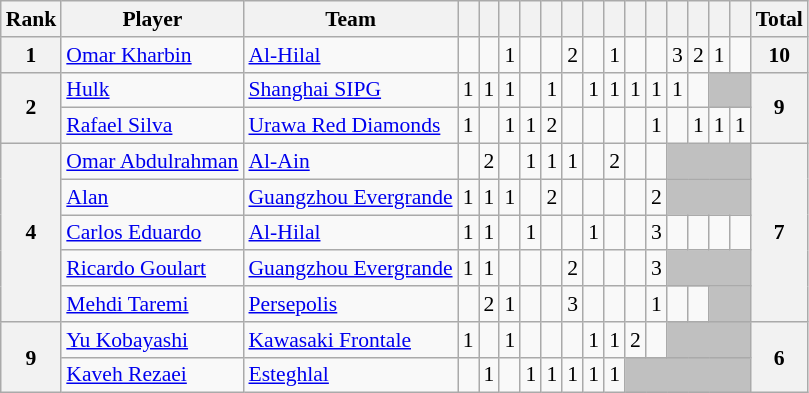<table class="wikitable" style="text-align:center; font-size:90%">
<tr>
<th>Rank</th>
<th>Player</th>
<th>Team</th>
<th></th>
<th></th>
<th></th>
<th></th>
<th></th>
<th></th>
<th></th>
<th></th>
<th></th>
<th></th>
<th></th>
<th></th>
<th></th>
<th></th>
<th>Total</th>
</tr>
<tr>
<th>1</th>
<td align=left> <a href='#'>Omar Kharbin</a></td>
<td align=left> <a href='#'>Al-Hilal</a></td>
<td></td>
<td></td>
<td>1</td>
<td></td>
<td></td>
<td>2</td>
<td></td>
<td>1</td>
<td></td>
<td></td>
<td>3</td>
<td>2</td>
<td>1</td>
<td></td>
<th>10</th>
</tr>
<tr>
<th rowspan=2>2</th>
<td align=left> <a href='#'>Hulk</a></td>
<td align=left> <a href='#'>Shanghai SIPG</a></td>
<td>1</td>
<td>1</td>
<td>1</td>
<td></td>
<td>1</td>
<td></td>
<td>1</td>
<td>1</td>
<td>1</td>
<td>1</td>
<td>1</td>
<td></td>
<td bgcolor="silver" colspan=2></td>
<th rowspan=2>9</th>
</tr>
<tr>
<td align=left> <a href='#'>Rafael Silva</a></td>
<td align=left> <a href='#'>Urawa Red Diamonds</a></td>
<td>1</td>
<td></td>
<td>1</td>
<td>1</td>
<td>2</td>
<td></td>
<td></td>
<td></td>
<td></td>
<td>1</td>
<td></td>
<td>1</td>
<td>1</td>
<td>1</td>
</tr>
<tr>
<th rowspan=5>4</th>
<td align=left> <a href='#'>Omar Abdulrahman</a></td>
<td align=left> <a href='#'>Al-Ain</a></td>
<td></td>
<td>2</td>
<td></td>
<td>1</td>
<td>1</td>
<td>1</td>
<td></td>
<td>2</td>
<td></td>
<td></td>
<td bgcolor="silver" colspan=4></td>
<th rowspan=5>7</th>
</tr>
<tr>
<td align=left> <a href='#'>Alan</a></td>
<td align=left> <a href='#'>Guangzhou Evergrande</a></td>
<td>1</td>
<td>1</td>
<td>1</td>
<td></td>
<td>2</td>
<td></td>
<td></td>
<td></td>
<td></td>
<td>2</td>
<td bgcolor="silver" colspan=4></td>
</tr>
<tr>
<td align=left> <a href='#'>Carlos Eduardo</a></td>
<td align=left> <a href='#'>Al-Hilal</a></td>
<td>1</td>
<td>1</td>
<td></td>
<td>1</td>
<td></td>
<td></td>
<td>1</td>
<td></td>
<td></td>
<td>3</td>
<td></td>
<td></td>
<td></td>
<td></td>
</tr>
<tr>
<td align=left> <a href='#'>Ricardo Goulart</a></td>
<td align=left> <a href='#'>Guangzhou Evergrande</a></td>
<td>1</td>
<td>1</td>
<td></td>
<td></td>
<td></td>
<td>2</td>
<td></td>
<td></td>
<td></td>
<td>3</td>
<td bgcolor="silver" colspan=4></td>
</tr>
<tr>
<td align=left> <a href='#'>Mehdi Taremi</a></td>
<td align=left> <a href='#'>Persepolis</a></td>
<td></td>
<td>2</td>
<td>1</td>
<td></td>
<td></td>
<td>3</td>
<td></td>
<td></td>
<td></td>
<td>1</td>
<td></td>
<td></td>
<td bgcolor="silver" colspan=2></td>
</tr>
<tr>
<th rowspan=2>9</th>
<td align=left> <a href='#'>Yu Kobayashi</a></td>
<td align=left> <a href='#'>Kawasaki Frontale</a></td>
<td>1</td>
<td></td>
<td>1</td>
<td></td>
<td></td>
<td></td>
<td>1</td>
<td>1</td>
<td>2</td>
<td></td>
<td bgcolor="silver" colspan=4></td>
<th rowspan=2>6</th>
</tr>
<tr>
<td align=left> <a href='#'>Kaveh Rezaei</a></td>
<td align=left> <a href='#'>Esteghlal</a></td>
<td></td>
<td>1</td>
<td></td>
<td>1</td>
<td>1</td>
<td>1</td>
<td>1</td>
<td>1</td>
<td bgcolor="silver" colspan=6></td>
</tr>
</table>
